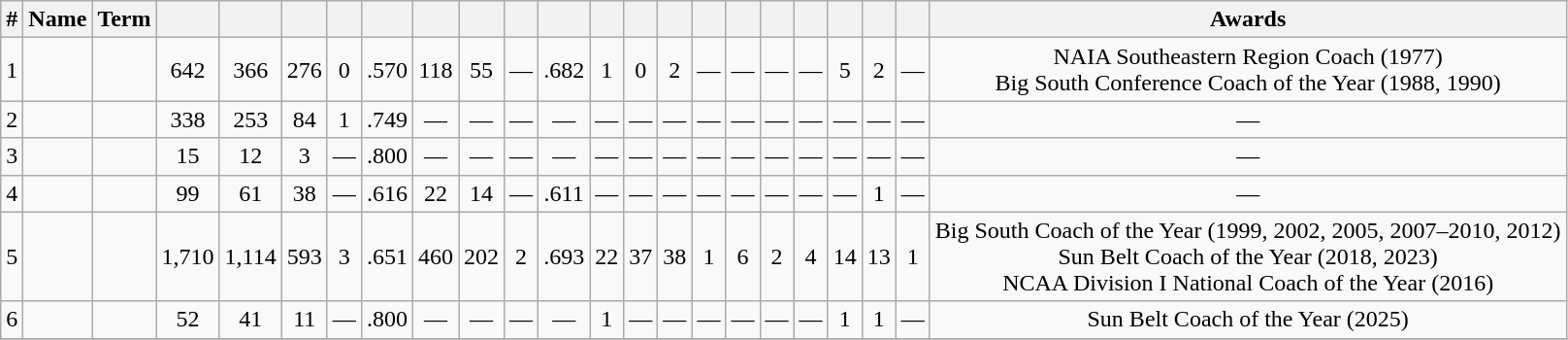<table class="wikitable sortable" style="text-align:center;">
<tr>
<th scope="col">#</th>
<th scope="col">Name</th>
<th scope="col">Term</th>
<th scope="col"></th>
<th scope="col"></th>
<th scope="col"></th>
<th scope="col"></th>
<th scope="col"></th>
<th scope="col"></th>
<th scope="col"></th>
<th scope="col"></th>
<th scope="col"></th>
<th scope="col"></th>
<th scope="col"></th>
<th scope="col"></th>
<th scope="col"></th>
<th scope="col"></th>
<th scope="col"></th>
<th scope="col"></th>
<th scope="col"></th>
<th scope="col"></th>
<th scope="col"></th>
<th scope="col" class="unsortable">Awards</th>
</tr>
<tr>
<td scope="row">1</td>
<td></td>
<td></td>
<td>642</td>
<td>366</td>
<td>276</td>
<td>0</td>
<td>.570</td>
<td>118</td>
<td>55</td>
<td>—</td>
<td>.682</td>
<td>1</td>
<td>0</td>
<td>2</td>
<td>—</td>
<td>—</td>
<td>—</td>
<td>—</td>
<td>5</td>
<td>2</td>
<td>—</td>
<td>NAIA Southeastern Region Coach (1977)<br>Big South Conference Coach of the Year (1988, 1990)</td>
</tr>
<tr>
<td scope="row">2</td>
<td></td>
<td></td>
<td>338</td>
<td>253</td>
<td>84</td>
<td>1</td>
<td>.749</td>
<td>—</td>
<td>—</td>
<td>—</td>
<td>—</td>
<td>—</td>
<td>—</td>
<td>—</td>
<td>—</td>
<td>—</td>
<td>—</td>
<td>—</td>
<td>—</td>
<td>—</td>
<td>—</td>
<td>—</td>
</tr>
<tr>
<td scope="row">3</td>
<td></td>
<td></td>
<td>15</td>
<td>12</td>
<td>3</td>
<td>—</td>
<td>.800</td>
<td>—</td>
<td>—</td>
<td>—</td>
<td>—</td>
<td>—</td>
<td>—</td>
<td>—</td>
<td>—</td>
<td>—</td>
<td>—</td>
<td>—</td>
<td>—</td>
<td>—</td>
<td>—</td>
<td>—</td>
</tr>
<tr>
<td scope="row">4</td>
<td></td>
<td></td>
<td>99</td>
<td>61</td>
<td>38</td>
<td>—</td>
<td>.616</td>
<td>22</td>
<td>14</td>
<td>—</td>
<td>.611</td>
<td>—</td>
<td>—</td>
<td>—</td>
<td>—</td>
<td>—</td>
<td>—</td>
<td>—</td>
<td>—</td>
<td>1</td>
<td>—</td>
<td>—</td>
</tr>
<tr>
<td scope="row">5</td>
<td></td>
<td></td>
<td>1,710</td>
<td>1,114</td>
<td>593</td>
<td>3</td>
<td>.651</td>
<td>460</td>
<td>202</td>
<td>2</td>
<td>.693</td>
<td>22</td>
<td>37</td>
<td>38</td>
<td>1</td>
<td>6</td>
<td>2</td>
<td>4</td>
<td>14</td>
<td>13</td>
<td>1</td>
<td>Big South Coach of the Year (1999, 2002, 2005, 2007–2010, 2012)<br>Sun Belt Coach of the Year (2018, 2023)<br>NCAA Division I National Coach of the Year (2016)</td>
</tr>
<tr>
<td scope="row">6</td>
<td></td>
<td></td>
<td>52</td>
<td>41</td>
<td>11</td>
<td>—</td>
<td>.800</td>
<td>—</td>
<td>—</td>
<td>—</td>
<td>—</td>
<td>1</td>
<td>—</td>
<td>—</td>
<td>—</td>
<td>—</td>
<td>—</td>
<td>—</td>
<td>1</td>
<td>1</td>
<td>—</td>
<td>Sun Belt Coach of the Year (2025)</td>
</tr>
<tr>
</tr>
</table>
